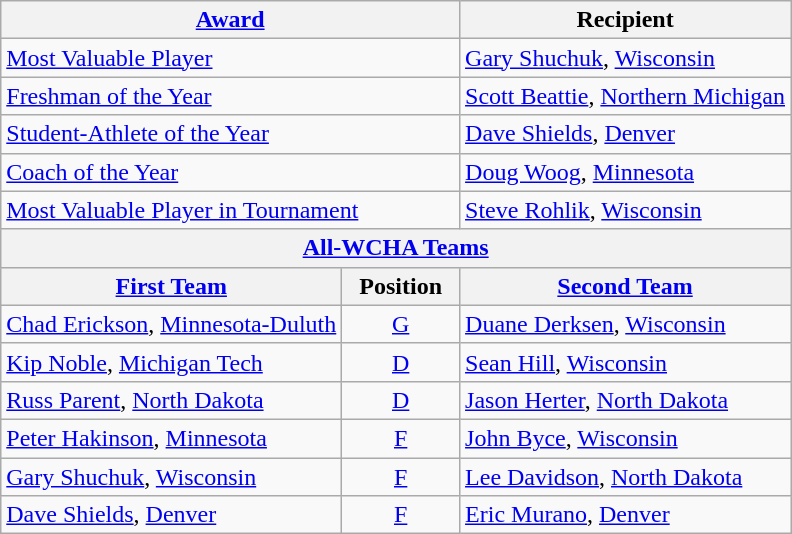<table class="wikitable">
<tr>
<th colspan=2><a href='#'>Award</a></th>
<th>Recipient</th>
</tr>
<tr>
<td colspan=2><a href='#'>Most Valuable Player</a></td>
<td><a href='#'>Gary Shuchuk</a>, <a href='#'>Wisconsin</a></td>
</tr>
<tr>
<td colspan=2><a href='#'>Freshman of the Year</a></td>
<td><a href='#'>Scott Beattie</a>, <a href='#'>Northern Michigan</a></td>
</tr>
<tr>
<td colspan=2><a href='#'>Student-Athlete of the Year</a></td>
<td><a href='#'>Dave Shields</a>, <a href='#'>Denver</a></td>
</tr>
<tr>
<td colspan=2><a href='#'>Coach of the Year</a></td>
<td><a href='#'>Doug Woog</a>, <a href='#'>Minnesota</a></td>
</tr>
<tr>
<td colspan=2><a href='#'>Most Valuable Player in Tournament</a></td>
<td><a href='#'>Steve Rohlik</a>, <a href='#'>Wisconsin</a></td>
</tr>
<tr>
<th colspan=3><a href='#'>All-WCHA Teams</a></th>
</tr>
<tr>
<th><a href='#'>First Team</a></th>
<th>  Position  </th>
<th><a href='#'>Second Team</a></th>
</tr>
<tr>
<td><a href='#'>Chad Erickson</a>, <a href='#'>Minnesota-Duluth</a></td>
<td align=center><a href='#'>G</a></td>
<td><a href='#'>Duane Derksen</a>, <a href='#'>Wisconsin</a></td>
</tr>
<tr>
<td><a href='#'>Kip Noble</a>, <a href='#'>Michigan Tech</a></td>
<td align=center><a href='#'>D</a></td>
<td><a href='#'>Sean Hill</a>, <a href='#'>Wisconsin</a></td>
</tr>
<tr>
<td><a href='#'>Russ Parent</a>, <a href='#'>North Dakota</a></td>
<td align=center><a href='#'>D</a></td>
<td><a href='#'>Jason Herter</a>, <a href='#'>North Dakota</a></td>
</tr>
<tr>
<td><a href='#'>Peter Hakinson</a>, <a href='#'>Minnesota</a></td>
<td align=center><a href='#'>F</a></td>
<td><a href='#'>John Byce</a>, <a href='#'>Wisconsin</a></td>
</tr>
<tr>
<td><a href='#'>Gary Shuchuk</a>, <a href='#'>Wisconsin</a></td>
<td align=center><a href='#'>F</a></td>
<td><a href='#'>Lee Davidson</a>, <a href='#'>North Dakota</a></td>
</tr>
<tr>
<td><a href='#'>Dave Shields</a>, <a href='#'>Denver</a></td>
<td align=center><a href='#'>F</a></td>
<td><a href='#'>Eric Murano</a>, <a href='#'>Denver</a></td>
</tr>
</table>
